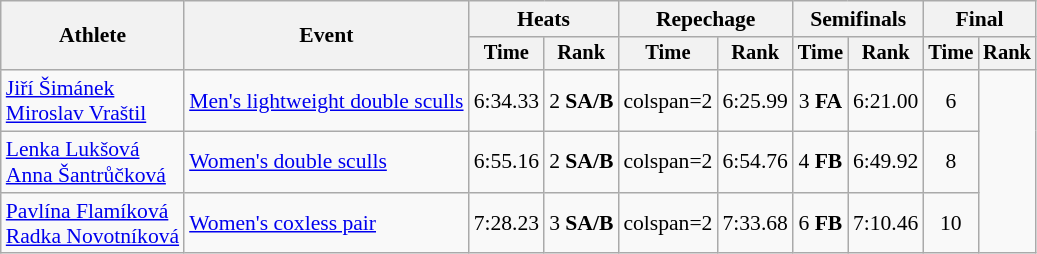<table class=wikitable style=font-size:90%;text-align:center>
<tr>
<th rowspan=2>Athlete</th>
<th rowspan=2>Event</th>
<th colspan=2>Heats</th>
<th colspan=2>Repechage</th>
<th colspan=2>Semifinals</th>
<th colspan=2>Final</th>
</tr>
<tr style=font-size:95%>
<th>Time</th>
<th>Rank</th>
<th>Time</th>
<th>Rank</th>
<th>Time</th>
<th>Rank</th>
<th>Time</th>
<th>Rank</th>
</tr>
<tr>
<td align=left><a href='#'>Jiří Šimánek</a><br><a href='#'>Miroslav Vraštil</a></td>
<td align=left><a href='#'>Men's lightweight double sculls</a></td>
<td>6:34.33</td>
<td>2 <strong>SA/B</strong></td>
<td>colspan=2 </td>
<td>6:25.99</td>
<td>3 <strong>FA</strong></td>
<td>6:21.00</td>
<td>6</td>
</tr>
<tr>
<td align=left><a href='#'>Lenka Lukšová</a><br><a href='#'>Anna Šantrůčková</a></td>
<td align=left><a href='#'>Women's double sculls</a></td>
<td>6:55.16</td>
<td>2 <strong>SA/B</strong></td>
<td>colspan=2 </td>
<td>6:54.76</td>
<td>4 <strong>FB</strong></td>
<td>6:49.92</td>
<td>8</td>
</tr>
<tr>
<td align=left><a href='#'>Pavlína Flamíková</a><br><a href='#'>Radka Novotníková</a></td>
<td align=left><a href='#'>Women's coxless pair</a></td>
<td>7:28.23</td>
<td>3 <strong>SA/B</strong></td>
<td>colspan=2 </td>
<td>7:33.68</td>
<td>6 <strong>FB</strong></td>
<td>7:10.46</td>
<td>10</td>
</tr>
</table>
